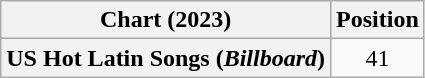<table class="wikitable sortable plainrowheaders" style="text-align:center">
<tr>
<th scope="col">Chart (2023)</th>
<th scope="col">Position</th>
</tr>
<tr>
<th scope="row">US Hot Latin Songs (<em>Billboard</em>)</th>
<td>41</td>
</tr>
</table>
